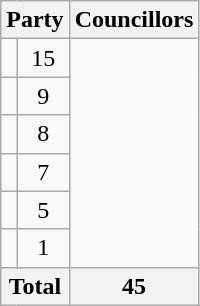<table class="wikitable">
<tr>
<th colspan=2>Party</th>
<th>Councillors</th>
</tr>
<tr>
<td></td>
<td align=center>15</td>
</tr>
<tr>
<td></td>
<td align=center>9</td>
</tr>
<tr>
<td></td>
<td align=center>8</td>
</tr>
<tr>
<td></td>
<td align=center>7</td>
</tr>
<tr>
<td></td>
<td align=center>5</td>
</tr>
<tr>
<td></td>
<td align=center>1</td>
</tr>
<tr>
<th colspan=2>Total</th>
<th align=center>45</th>
</tr>
</table>
